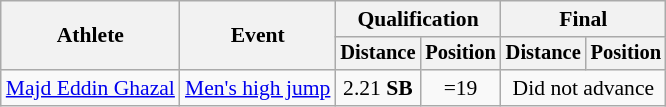<table class=wikitable style="font-size:90%">
<tr>
<th rowspan="2">Athlete</th>
<th rowspan="2">Event</th>
<th colspan="2">Qualification</th>
<th colspan="2">Final</th>
</tr>
<tr style="font-size:95%">
<th>Distance</th>
<th>Position</th>
<th>Distance</th>
<th>Position</th>
</tr>
<tr align=center>
<td align=left><a href='#'>Majd Eddin Ghazal</a></td>
<td align=left><a href='#'>Men's high jump</a></td>
<td>2.21 <strong>SB</strong></td>
<td>=19</td>
<td colspan="2">Did not advance</td>
</tr>
</table>
